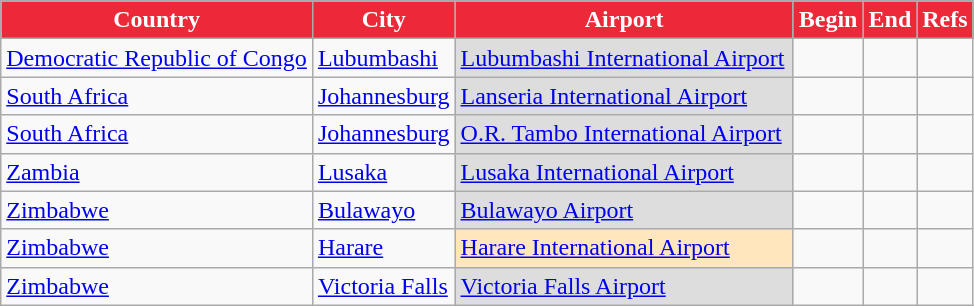<table class="sortable wikitable toccolours">
<tr>
<th style="background-color: #ED2939; color: white">Country</th>
<th style="background-color: #ED2939; color: white">City</th>
<th style="background-color: #ED2939; color: white">Airport</th>
<th style="background-color: #ED2939; color: white">Begin</th>
<th style="background-color: #ED2939; color: white">End</th>
<th style="background-color: #ED2939; color: white" class="unsortable">Refs</th>
</tr>
<tr>
<td><a href='#'>Democratic Republic of Congo</a></td>
<td><a href='#'>Lubumbashi</a></td>
<td style="background-color: #DDDDDD"><a href='#'>Lubumbashi International Airport</a></td>
<td></td>
<td></td>
<td align=center></td>
</tr>
<tr>
<td><a href='#'>South Africa</a></td>
<td><a href='#'>Johannesburg</a></td>
<td style="background-color: #DDDDDD"><a href='#'>Lanseria International Airport</a></td>
<td></td>
<td></td>
<td align=center></td>
</tr>
<tr>
<td><a href='#'>South Africa</a></td>
<td><a href='#'>Johannesburg</a></td>
<td style="background-color: #DDDDDD"><a href='#'>O.R. Tambo International Airport</a> </td>
<td></td>
<td></td>
<td align=center></td>
</tr>
<tr>
<td><a href='#'>Zambia</a></td>
<td><a href='#'>Lusaka</a></td>
<td style="background-color: #DDDDDD"><a href='#'>Lusaka International Airport</a></td>
<td align=center></td>
<td></td>
<td align=center></td>
</tr>
<tr>
<td><a href='#'>Zimbabwe</a></td>
<td><a href='#'>Bulawayo</a></td>
<td style="background-color: #DDDDDD"><a href='#'>Bulawayo Airport</a></td>
<td align=center></td>
<td></td>
<td align=center></td>
</tr>
<tr>
<td><a href='#'>Zimbabwe</a></td>
<td><a href='#'>Harare</a></td>
<td style="background-color: #FFE6BD"><a href='#'>Harare International Airport</a> </td>
<td></td>
<td></td>
<td align=center></td>
</tr>
<tr>
<td><a href='#'>Zimbabwe</a></td>
<td><a href='#'>Victoria Falls</a></td>
<td style="background-color: #DDDDDD"><a href='#'>Victoria Falls Airport</a></td>
<td align=center></td>
<td></td>
<td align=center></td>
</tr>
</table>
